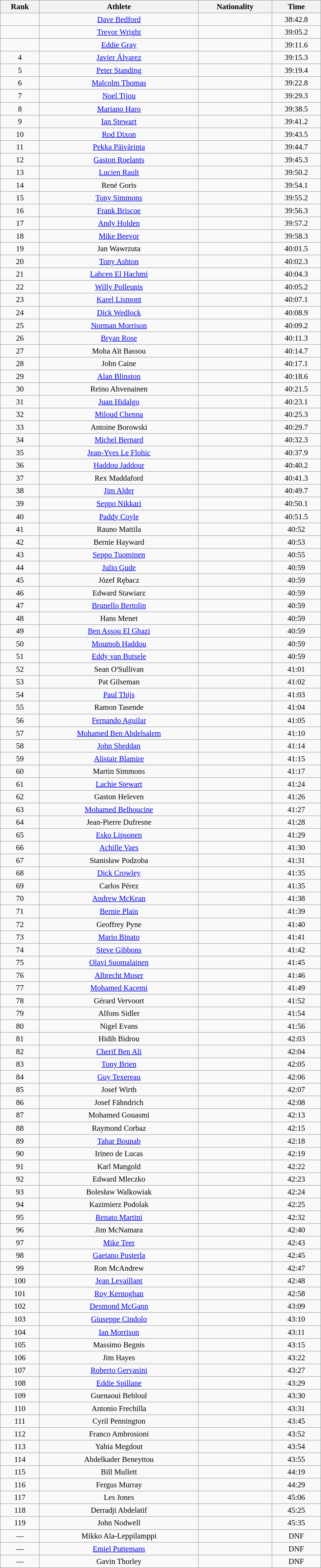<table class="wikitable sortable" style=" text-align:center; font-size:95%;" width="50%">
<tr>
<th>Rank</th>
<th>Athlete</th>
<th>Nationality</th>
<th>Time</th>
</tr>
<tr>
<td align=center></td>
<td><a href='#'>Dave Bedford</a></td>
<td></td>
<td>38:42.8</td>
</tr>
<tr>
<td align=center></td>
<td><a href='#'>Trevor Wright</a></td>
<td></td>
<td>39:05.2</td>
</tr>
<tr>
<td align=center></td>
<td><a href='#'>Eddie Gray</a></td>
<td></td>
<td>39:11.6</td>
</tr>
<tr>
<td align=center>4</td>
<td><a href='#'>Javier Álvarez</a></td>
<td></td>
<td>39:15.3</td>
</tr>
<tr>
<td align=center>5</td>
<td><a href='#'>Peter Standing</a></td>
<td></td>
<td>39:19.4</td>
</tr>
<tr>
<td align=center>6</td>
<td><a href='#'>Malcolm Thomas</a></td>
<td></td>
<td>39:22.8</td>
</tr>
<tr>
<td align=center>7</td>
<td><a href='#'>Noel Tijou</a></td>
<td></td>
<td>39:29.3</td>
</tr>
<tr>
<td align=center>8</td>
<td><a href='#'>Mariano Haro</a></td>
<td></td>
<td>39:38.5</td>
</tr>
<tr>
<td align=center>9</td>
<td><a href='#'>Ian Stewart</a></td>
<td></td>
<td>39:41.2</td>
</tr>
<tr>
<td align=center>10</td>
<td><a href='#'>Rod Dixon</a></td>
<td></td>
<td>39:43.5</td>
</tr>
<tr>
<td align=center>11</td>
<td><a href='#'>Pekka Päivärinta</a></td>
<td></td>
<td>39:44.7</td>
</tr>
<tr>
<td align=center>12</td>
<td><a href='#'>Gaston Roelants</a></td>
<td></td>
<td>39:45.3</td>
</tr>
<tr>
<td align=center>13</td>
<td><a href='#'>Lucien Rault</a></td>
<td></td>
<td>39:50.2</td>
</tr>
<tr>
<td align=center>14</td>
<td>René Goris</td>
<td></td>
<td>39:54.1</td>
</tr>
<tr>
<td align=center>15</td>
<td><a href='#'>Tony Simmons</a></td>
<td></td>
<td>39:55.2</td>
</tr>
<tr>
<td align=center>16</td>
<td><a href='#'>Frank Briscoe</a></td>
<td></td>
<td>39:56.3</td>
</tr>
<tr>
<td align=center>17</td>
<td><a href='#'>Andy Holden</a></td>
<td></td>
<td>39:57.2</td>
</tr>
<tr>
<td align=center>18</td>
<td><a href='#'>Mike Beevor</a></td>
<td></td>
<td>39:58.3</td>
</tr>
<tr>
<td align=center>19</td>
<td>Jan Wawrzuta</td>
<td></td>
<td>40:01.5</td>
</tr>
<tr>
<td align=center>20</td>
<td><a href='#'>Tony Ashton</a></td>
<td></td>
<td>40:02.3</td>
</tr>
<tr>
<td align=center>21</td>
<td><a href='#'>Lahcen El Hachmi</a></td>
<td></td>
<td>40:04.3</td>
</tr>
<tr>
<td align=center>22</td>
<td><a href='#'>Willy Polleunis</a></td>
<td></td>
<td>40:05.2</td>
</tr>
<tr>
<td align=center>23</td>
<td><a href='#'>Karel Lismont</a></td>
<td></td>
<td>40:07.1</td>
</tr>
<tr>
<td align=center>24</td>
<td><a href='#'>Dick Wedlock</a></td>
<td></td>
<td>40:08.9</td>
</tr>
<tr>
<td align=center>25</td>
<td><a href='#'>Norman Morrison</a></td>
<td></td>
<td>40:09.2</td>
</tr>
<tr>
<td align=center>26</td>
<td><a href='#'>Bryan Rose</a></td>
<td></td>
<td>40:11.3</td>
</tr>
<tr>
<td align=center>27</td>
<td>Moha Aït Bassou</td>
<td></td>
<td>40:14.7</td>
</tr>
<tr>
<td align=center>28</td>
<td>John Caine</td>
<td></td>
<td>40:17.1</td>
</tr>
<tr>
<td align=center>29</td>
<td><a href='#'>Alan Blinston</a></td>
<td></td>
<td>40:18.6</td>
</tr>
<tr>
<td align=center>30</td>
<td>Reino Ahvenainen</td>
<td></td>
<td>40:21.5</td>
</tr>
<tr>
<td align=center>31</td>
<td><a href='#'>Juan Hidalgo</a></td>
<td></td>
<td>40:23.1</td>
</tr>
<tr>
<td align=center>32</td>
<td><a href='#'>Miloud Chenna</a></td>
<td></td>
<td>40:25.3</td>
</tr>
<tr>
<td align=center>33</td>
<td>Antoine Borowski</td>
<td></td>
<td>40:29.7</td>
</tr>
<tr>
<td align=center>34</td>
<td><a href='#'>Michel Bernard</a></td>
<td></td>
<td>40:32.3</td>
</tr>
<tr>
<td align=center>35</td>
<td><a href='#'>Jean-Yves Le Flohic</a></td>
<td></td>
<td>40:37.9</td>
</tr>
<tr>
<td align=center>36</td>
<td><a href='#'>Haddou Jaddour</a></td>
<td></td>
<td>40:40.2</td>
</tr>
<tr>
<td align=center>37</td>
<td>Rex Maddaford</td>
<td></td>
<td>40:41.3</td>
</tr>
<tr>
<td align=center>38</td>
<td><a href='#'>Jim Alder</a></td>
<td></td>
<td>40:49.7</td>
</tr>
<tr>
<td align=center>39</td>
<td><a href='#'>Seppo Nikkari</a></td>
<td></td>
<td>40:50.1</td>
</tr>
<tr>
<td align=center>40</td>
<td><a href='#'>Paddy Coyle</a></td>
<td></td>
<td>40:51.5</td>
</tr>
<tr>
<td align=center>41</td>
<td>Rauno Mattila</td>
<td></td>
<td>40:52</td>
</tr>
<tr>
<td align=center>42</td>
<td>Bernie Hayward</td>
<td></td>
<td>40:53</td>
</tr>
<tr>
<td align=center>43</td>
<td><a href='#'>Seppo Tuominen</a></td>
<td></td>
<td>40:55</td>
</tr>
<tr>
<td align=center>44</td>
<td><a href='#'>Julio Gude</a></td>
<td></td>
<td>40:59</td>
</tr>
<tr>
<td align=center>45</td>
<td>Józef Rębacz</td>
<td></td>
<td>40:59</td>
</tr>
<tr>
<td align=center>46</td>
<td>Edward Stawiarz</td>
<td></td>
<td>40:59</td>
</tr>
<tr>
<td align=center>47</td>
<td><a href='#'>Brunello Bertolin</a></td>
<td></td>
<td>40:59</td>
</tr>
<tr>
<td align=center>48</td>
<td>Hans Menet</td>
<td></td>
<td>40:59</td>
</tr>
<tr>
<td align=center>49</td>
<td><a href='#'>Ben Assou El Ghazi</a></td>
<td></td>
<td>40:59</td>
</tr>
<tr>
<td align=center>50</td>
<td><a href='#'>Moumoh Haddou</a></td>
<td></td>
<td>40:59</td>
</tr>
<tr>
<td align=center>51</td>
<td><a href='#'>Eddy van Butsele</a></td>
<td></td>
<td>40:59</td>
</tr>
<tr>
<td align=center>52</td>
<td>Sean O'Sullivan</td>
<td></td>
<td>41:01</td>
</tr>
<tr>
<td align=center>53</td>
<td>Pat Gilseman</td>
<td></td>
<td>41:02</td>
</tr>
<tr>
<td align=center>54</td>
<td><a href='#'>Paul Thijs</a></td>
<td></td>
<td>41:03</td>
</tr>
<tr>
<td align=center>55</td>
<td>Ramon Tasende</td>
<td></td>
<td>41:04</td>
</tr>
<tr>
<td align=center>56</td>
<td><a href='#'>Fernando Aguilar</a></td>
<td></td>
<td>41:05</td>
</tr>
<tr>
<td align=center>57</td>
<td><a href='#'>Mohamed Ben Abdelsalem</a></td>
<td></td>
<td>41:10</td>
</tr>
<tr>
<td align=center>58</td>
<td><a href='#'>John Sheddan</a></td>
<td></td>
<td>41:14</td>
</tr>
<tr>
<td align=center>59</td>
<td><a href='#'>Alistair Blamire</a></td>
<td></td>
<td>41:15</td>
</tr>
<tr>
<td align=center>60</td>
<td>Martin Simmons</td>
<td></td>
<td>41:17</td>
</tr>
<tr>
<td align=center>61</td>
<td><a href='#'>Lachie Stewart</a></td>
<td></td>
<td>41:24</td>
</tr>
<tr>
<td align=center>62</td>
<td>Gaston Heleven</td>
<td></td>
<td>41:26</td>
</tr>
<tr>
<td align=center>63</td>
<td><a href='#'>Mohamed Belhoucine</a></td>
<td></td>
<td>41:27</td>
</tr>
<tr>
<td align=center>64</td>
<td>Jean-Pierre Dufresne</td>
<td></td>
<td>41:28</td>
</tr>
<tr>
<td align=center>65</td>
<td><a href='#'>Esko Lipsonen</a></td>
<td></td>
<td>41:29</td>
</tr>
<tr>
<td align=center>66</td>
<td><a href='#'>Achille Vaes</a></td>
<td></td>
<td>41:30</td>
</tr>
<tr>
<td align=center>67</td>
<td>Stanisław Podzoba</td>
<td></td>
<td>41:31</td>
</tr>
<tr>
<td align=center>68</td>
<td><a href='#'>Dick Crowley</a></td>
<td></td>
<td>41:35</td>
</tr>
<tr>
<td align=center>69</td>
<td>Carlos Pérez</td>
<td></td>
<td>41:35</td>
</tr>
<tr>
<td align=center>70</td>
<td><a href='#'>Andrew McKean</a></td>
<td></td>
<td>41:38</td>
</tr>
<tr>
<td align=center>71</td>
<td><a href='#'>Bernie Plain</a></td>
<td></td>
<td>41:39</td>
</tr>
<tr>
<td align=center>72</td>
<td>Geoffrey Pyne</td>
<td></td>
<td>41:40</td>
</tr>
<tr>
<td align=center>73</td>
<td><a href='#'>Mario Binato</a></td>
<td></td>
<td>41:41</td>
</tr>
<tr>
<td align=center>74</td>
<td><a href='#'>Steve Gibbons</a></td>
<td></td>
<td>41:42</td>
</tr>
<tr>
<td align=center>75</td>
<td><a href='#'>Olavi Suomalainen</a></td>
<td></td>
<td>41:45</td>
</tr>
<tr>
<td align=center>76</td>
<td><a href='#'>Albrecht Moser</a></td>
<td></td>
<td>41:46</td>
</tr>
<tr>
<td align=center>77</td>
<td><a href='#'>Mohamed Kacemi</a></td>
<td></td>
<td>41:49</td>
</tr>
<tr>
<td align=center>78</td>
<td>Gérard Vervoort</td>
<td></td>
<td>41:52</td>
</tr>
<tr>
<td align=center>79</td>
<td>Alfons Sidler</td>
<td></td>
<td>41:54</td>
</tr>
<tr>
<td align=center>80</td>
<td>Nigel Evans</td>
<td></td>
<td>41:56</td>
</tr>
<tr>
<td align=center>81</td>
<td>Hidih Bidrou</td>
<td></td>
<td>42:03</td>
</tr>
<tr>
<td align=center>82</td>
<td><a href='#'>Cherif Ben Ali</a></td>
<td></td>
<td>42:04</td>
</tr>
<tr>
<td align=center>83</td>
<td><a href='#'>Tony Brien</a></td>
<td></td>
<td>42:05</td>
</tr>
<tr>
<td align=center>84</td>
<td><a href='#'>Guy Texereau</a></td>
<td></td>
<td>42:06</td>
</tr>
<tr>
<td align=center>85</td>
<td>Josef Wirth</td>
<td></td>
<td>42:07</td>
</tr>
<tr>
<td align=center>86</td>
<td>Josef Fähndrich</td>
<td></td>
<td>42:08</td>
</tr>
<tr>
<td align=center>87</td>
<td>Mohamed Gouasmi</td>
<td></td>
<td>42:13</td>
</tr>
<tr>
<td align=center>88</td>
<td>Raymond Corbaz</td>
<td></td>
<td>42:15</td>
</tr>
<tr>
<td align=center>89</td>
<td><a href='#'>Tahar Bounab</a></td>
<td></td>
<td>42:18</td>
</tr>
<tr>
<td align=center>90</td>
<td>Irineo de Lucas</td>
<td></td>
<td>42:19</td>
</tr>
<tr>
<td align=center>91</td>
<td>Karl Mangold</td>
<td></td>
<td>42:22</td>
</tr>
<tr>
<td align=center>92</td>
<td>Edward Mleczko</td>
<td></td>
<td>42:23</td>
</tr>
<tr>
<td align=center>93</td>
<td>Bolesław Walkowiak</td>
<td></td>
<td>42:24</td>
</tr>
<tr>
<td align=center>94</td>
<td>Kazimierz Podolak</td>
<td></td>
<td>42:25</td>
</tr>
<tr>
<td align=center>95</td>
<td><a href='#'>Renato Martini</a></td>
<td></td>
<td>42:32</td>
</tr>
<tr>
<td align=center>96</td>
<td>Jim McNamara</td>
<td></td>
<td>42:40</td>
</tr>
<tr>
<td align=center>97</td>
<td><a href='#'>Mike Teer</a></td>
<td></td>
<td>42:43</td>
</tr>
<tr>
<td align=center>98</td>
<td><a href='#'>Gaetano Pusterla</a></td>
<td></td>
<td>42:45</td>
</tr>
<tr>
<td align=center>99</td>
<td>Ron McAndrew</td>
<td></td>
<td>42:47</td>
</tr>
<tr>
<td align=center>100</td>
<td><a href='#'>Jean Levaillant</a></td>
<td></td>
<td>42:48</td>
</tr>
<tr>
<td align=center>101</td>
<td><a href='#'>Roy Kernoghan</a></td>
<td></td>
<td>42:58</td>
</tr>
<tr>
<td align=center>102</td>
<td><a href='#'>Desmond McGann</a></td>
<td></td>
<td>43:09</td>
</tr>
<tr>
<td align=center>103</td>
<td><a href='#'>Giuseppe Cindolo</a></td>
<td></td>
<td>43:10</td>
</tr>
<tr>
<td align=center>104</td>
<td><a href='#'>Ian Morrison</a></td>
<td></td>
<td>43:11</td>
</tr>
<tr>
<td align=center>105</td>
<td>Massimo Begnis</td>
<td></td>
<td>43:15</td>
</tr>
<tr>
<td align=center>106</td>
<td>Jim Hayes</td>
<td></td>
<td>43:22</td>
</tr>
<tr>
<td align=center>107</td>
<td><a href='#'>Roberto Gervasini</a></td>
<td></td>
<td>43:27</td>
</tr>
<tr>
<td align=center>108</td>
<td><a href='#'>Eddie Spillane</a></td>
<td></td>
<td>43:29</td>
</tr>
<tr>
<td align=center>109</td>
<td>Guenaoui Behloul</td>
<td></td>
<td>43:30</td>
</tr>
<tr>
<td align=center>110</td>
<td>Antonio Frechilla</td>
<td></td>
<td>43:31</td>
</tr>
<tr>
<td align=center>111</td>
<td>Cyril Pennington</td>
<td></td>
<td>43:45</td>
</tr>
<tr>
<td align=center>112</td>
<td>Franco Ambrosioni</td>
<td></td>
<td>43:52</td>
</tr>
<tr>
<td align=center>113</td>
<td>Yahia Megdout</td>
<td></td>
<td>43:54</td>
</tr>
<tr>
<td align=center>114</td>
<td>Abdelkader Beneyttou</td>
<td></td>
<td>43:55</td>
</tr>
<tr>
<td align=center>115</td>
<td>Bill Mullett</td>
<td></td>
<td>44:19</td>
</tr>
<tr>
<td align=center>116</td>
<td>Fergus Murray</td>
<td></td>
<td>44:29</td>
</tr>
<tr>
<td align=center>117</td>
<td>Les Jones</td>
<td></td>
<td>45:06</td>
</tr>
<tr>
<td align=center>118</td>
<td>Derradji Abdelatif</td>
<td></td>
<td>45:25</td>
</tr>
<tr>
<td align=center>119</td>
<td>John Nodwell</td>
<td></td>
<td>45:35</td>
</tr>
<tr>
<td align=center>—</td>
<td>Mikko Ala-Leppilamppi</td>
<td></td>
<td>DNF</td>
</tr>
<tr>
<td align=center>—</td>
<td><a href='#'>Emiel Puttemans</a></td>
<td></td>
<td>DNF</td>
</tr>
<tr>
<td align=center>—</td>
<td>Gavin Thorley</td>
<td></td>
<td>DNF</td>
</tr>
</table>
